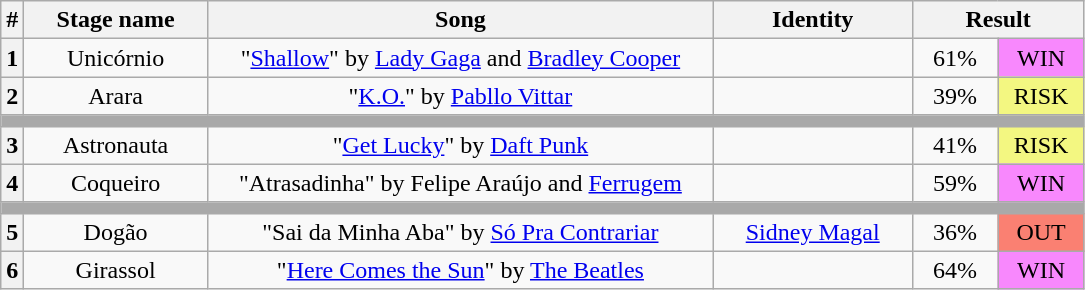<table class="wikitable plainrowheaders" style="text-align: center;">
<tr>
<th>#</th>
<th width=115>Stage name</th>
<th width=330>Song</th>
<th width=125>Identity</th>
<th width=100 colspan=2>Result</th>
</tr>
<tr>
<th>1</th>
<td>Unicórnio</td>
<td>"<a href='#'>Shallow</a>" by <a href='#'>Lady Gaga</a> and <a href='#'>Bradley Cooper</a></td>
<td></td>
<td width=50>61%</td>
<td width=50 bgcolor="#F888FD">WIN</td>
</tr>
<tr>
<th>2</th>
<td>Arara</td>
<td>"<a href='#'>K.O.</a>" by <a href='#'>Pabllo Vittar</a></td>
<td></td>
<td>39%</td>
<td bgcolor="#F3F781">RISK</td>
</tr>
<tr>
<td bgcolor="#A9A9A9" colspan="6"></td>
</tr>
<tr>
<th>3</th>
<td>Astronauta</td>
<td>"<a href='#'>Get Lucky</a>" by <a href='#'>Daft Punk</a></td>
<td></td>
<td>41%</td>
<td bgcolor="#F3F781">RISK</td>
</tr>
<tr>
<th>4</th>
<td>Coqueiro</td>
<td>"Atrasadinha" by Felipe Araújo and <a href='#'>Ferrugem</a></td>
<td></td>
<td>59%</td>
<td bgcolor="#F888FD">WIN</td>
</tr>
<tr>
<td bgcolor="#A9A9A9" colspan="6"></td>
</tr>
<tr>
<th>5</th>
<td>Dogão</td>
<td>"Sai da Minha Aba" by <a href='#'>Só Pra Contrariar</a></td>
<td><a href='#'>Sidney Magal</a></td>
<td>36%</td>
<td bgcolor="#FA8072">OUT</td>
</tr>
<tr>
<th>6</th>
<td>Girassol</td>
<td>"<a href='#'>Here Comes the Sun</a>" by <a href='#'>The Beatles</a></td>
<td></td>
<td>64%</td>
<td bgcolor="#F888FD">WIN</td>
</tr>
</table>
